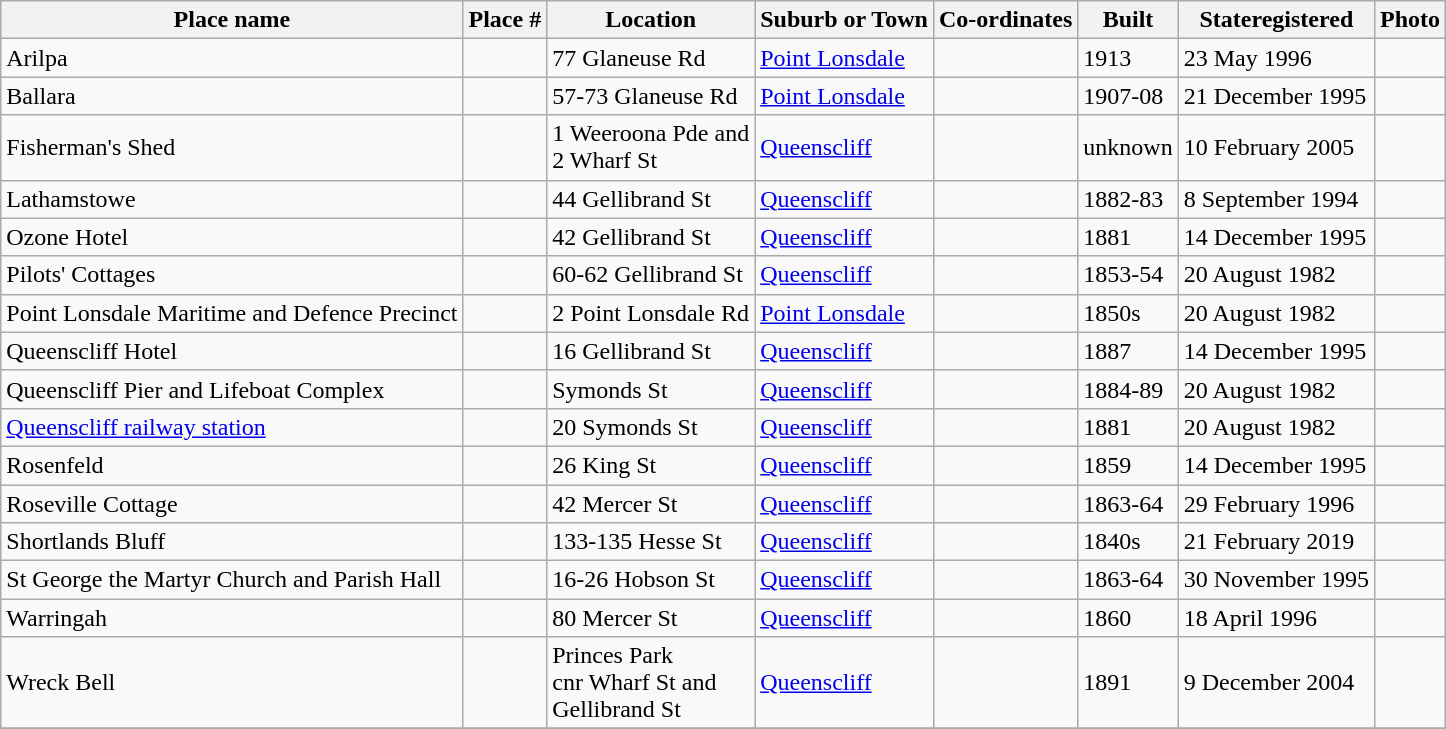<table class="wikitable sortable">
<tr>
<th>Place name</th>
<th>Place #</th>
<th>Location</th>
<th>Suburb or Town</th>
<th>Co-ordinates</th>
<th>Built</th>
<th>Stateregistered</th>
<th class="unsortable">Photo</th>
</tr>
<tr>
<td>Arilpa</td>
<td></td>
<td>77 Glaneuse Rd</td>
<td><a href='#'>Point Lonsdale</a></td>
<td></td>
<td>1913</td>
<td>23 May 1996</td>
<td></td>
</tr>
<tr>
<td>Ballara</td>
<td></td>
<td>57-73 Glaneuse Rd</td>
<td><a href='#'>Point Lonsdale</a></td>
<td></td>
<td>1907-08</td>
<td>21 December 1995</td>
<td></td>
</tr>
<tr>
<td>Fisherman's Shed</td>
<td></td>
<td>1 Weeroona Pde and<br> 2 Wharf St</td>
<td><a href='#'>Queenscliff</a></td>
<td></td>
<td>unknown</td>
<td>10 February 2005</td>
<td></td>
</tr>
<tr>
<td>Lathamstowe</td>
<td></td>
<td>44 Gellibrand St</td>
<td><a href='#'>Queenscliff</a></td>
<td></td>
<td>1882-83</td>
<td>8 September 1994</td>
<td></td>
</tr>
<tr>
<td>Ozone Hotel</td>
<td></td>
<td>42 Gellibrand St</td>
<td><a href='#'>Queenscliff</a></td>
<td></td>
<td>1881</td>
<td>14 December 1995</td>
<td></td>
</tr>
<tr>
<td>Pilots' Cottages</td>
<td></td>
<td>60-62 Gellibrand St</td>
<td><a href='#'>Queenscliff</a></td>
<td></td>
<td>1853-54</td>
<td>20 August 1982</td>
<td></td>
</tr>
<tr>
<td>Point Lonsdale Maritime and Defence Precinct</td>
<td></td>
<td>2 Point Lonsdale Rd</td>
<td><a href='#'>Point Lonsdale</a></td>
<td></td>
<td>1850s</td>
<td>20 August 1982</td>
<td></td>
</tr>
<tr>
<td>Queenscliff Hotel</td>
<td></td>
<td>16 Gellibrand St</td>
<td><a href='#'>Queenscliff</a></td>
<td></td>
<td>1887</td>
<td>14 December 1995</td>
<td></td>
</tr>
<tr>
<td>Queenscliff Pier and Lifeboat Complex</td>
<td></td>
<td>Symonds St</td>
<td><a href='#'>Queenscliff</a></td>
<td></td>
<td>1884-89</td>
<td>20 August 1982</td>
<td></td>
</tr>
<tr>
<td><a href='#'>Queenscliff railway station</a></td>
<td></td>
<td>20 Symonds St</td>
<td><a href='#'>Queenscliff</a></td>
<td></td>
<td>1881</td>
<td>20 August 1982</td>
<td></td>
</tr>
<tr>
<td>Rosenfeld</td>
<td></td>
<td>26 King St</td>
<td><a href='#'>Queenscliff</a></td>
<td></td>
<td>1859</td>
<td>14 December 1995</td>
<td></td>
</tr>
<tr>
<td>Roseville Cottage</td>
<td></td>
<td>42 Mercer St</td>
<td><a href='#'>Queenscliff</a></td>
<td></td>
<td>1863-64</td>
<td>29 February 1996</td>
<td></td>
</tr>
<tr>
<td>Shortlands Bluff</td>
<td></td>
<td>133-135 Hesse St</td>
<td><a href='#'>Queenscliff</a></td>
<td></td>
<td>1840s</td>
<td>21 February 2019</td>
<td></td>
</tr>
<tr>
<td>St George the Martyr Church and Parish Hall</td>
<td></td>
<td>16-26 Hobson St</td>
<td><a href='#'>Queenscliff</a></td>
<td></td>
<td>1863-64</td>
<td>30 November 1995</td>
<td></td>
</tr>
<tr>
<td>Warringah</td>
<td></td>
<td>80 Mercer St</td>
<td><a href='#'>Queenscliff</a></td>
<td></td>
<td> 1860</td>
<td>18 April 1996</td>
<td></td>
</tr>
<tr>
<td>Wreck Bell</td>
<td></td>
<td>Princes Park<br>cnr Wharf St and<br>Gellibrand St</td>
<td><a href='#'>Queenscliff</a></td>
<td></td>
<td>1891</td>
<td>9 December 2004</td>
<td></td>
</tr>
<tr>
</tr>
</table>
